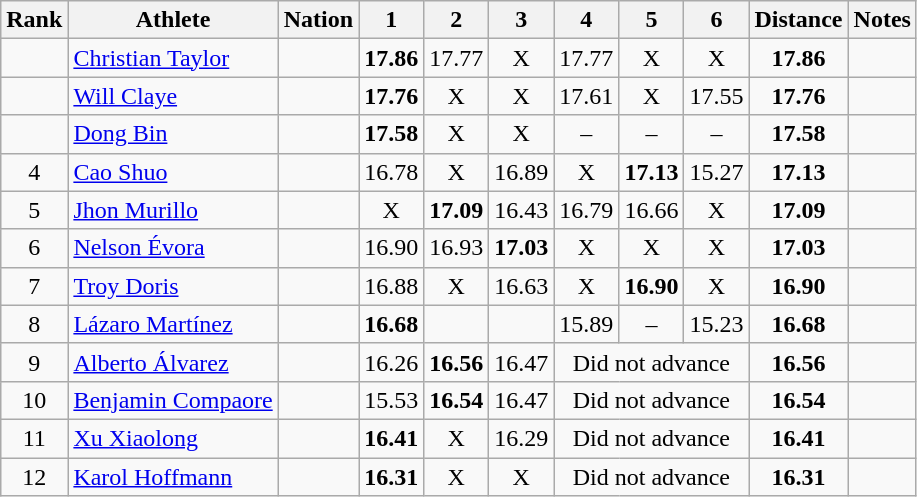<table class="wikitable sortable" style="text-align:center">
<tr>
<th>Rank</th>
<th>Athlete</th>
<th>Nation</th>
<th>1</th>
<th>2</th>
<th>3</th>
<th>4</th>
<th>5</th>
<th>6</th>
<th>Distance</th>
<th class="unsortable">Notes</th>
</tr>
<tr>
<td></td>
<td align=left><a href='#'>Christian Taylor</a></td>
<td align=left></td>
<td><strong>17.86</strong></td>
<td>17.77</td>
<td data-sort-value=1.00>X</td>
<td>17.77</td>
<td data-sort-value=1.00>X</td>
<td data-sort-value=1.00>X</td>
<td><strong>17.86</strong></td>
<td></td>
</tr>
<tr>
<td></td>
<td align=left><a href='#'>Will Claye</a></td>
<td align=left></td>
<td><strong>17.76</strong></td>
<td data-sort-value=1.00>X</td>
<td data-sort-value=1.00>X</td>
<td>17.61</td>
<td data-sort-value=1.00>X</td>
<td>17.55</td>
<td><strong>17.76</strong></td>
<td></td>
</tr>
<tr>
<td></td>
<td align=left><a href='#'>Dong Bin</a></td>
<td align=left></td>
<td><strong>17.58</strong></td>
<td data-sort-value=1.00>X</td>
<td data-sort-value=1.00>X</td>
<td data-sort-value=1.00>–</td>
<td data-sort-value=1.00>–</td>
<td data-sort-value=1.00>–</td>
<td><strong>17.58</strong></td>
<td></td>
</tr>
<tr>
<td>4</td>
<td align=left><a href='#'>Cao Shuo</a></td>
<td align=left></td>
<td>16.78</td>
<td data-sort-value=1.00>X</td>
<td>16.89</td>
<td data-sort-value=1.00>X</td>
<td><strong>17.13</strong></td>
<td>15.27</td>
<td><strong>17.13</strong></td>
<td></td>
</tr>
<tr>
<td>5</td>
<td align=left><a href='#'>Jhon Murillo</a></td>
<td align=left></td>
<td data-sort-value=1.00>X</td>
<td><strong>17.09</strong></td>
<td>16.43</td>
<td>16.79</td>
<td>16.66</td>
<td data-sort-value=1.00>X</td>
<td><strong>17.09</strong></td>
<td><strong></strong></td>
</tr>
<tr>
<td>6</td>
<td align=left><a href='#'>Nelson Évora</a></td>
<td align=left></td>
<td>16.90</td>
<td>16.93</td>
<td><strong>17.03</strong></td>
<td data-sort-value=1.00>X</td>
<td data-sort-value=1.00>X</td>
<td data-sort-value=1.00>X</td>
<td><strong>17.03</strong></td>
<td></td>
</tr>
<tr>
<td>7</td>
<td align=left><a href='#'>Troy Doris</a></td>
<td align=left></td>
<td>16.88</td>
<td data-sort-value=1.00>X</td>
<td>16.63</td>
<td data-sort-value=1.00>X</td>
<td><strong>16.90</strong></td>
<td data-sort-value=1.00>X</td>
<td><strong>16.90</strong></td>
<td></td>
</tr>
<tr>
<td>8</td>
<td align=left><a href='#'>Lázaro Martínez</a></td>
<td align=left></td>
<td><strong>16.68</strong></td>
<td></td>
<td></td>
<td>15.89</td>
<td>–</td>
<td>15.23</td>
<td><strong>16.68</strong></td>
<td></td>
</tr>
<tr>
<td>9</td>
<td align=left><a href='#'>Alberto Álvarez</a></td>
<td align=left></td>
<td>16.26</td>
<td><strong>16.56</strong></td>
<td>16.47</td>
<td colspan=3 data-sort-value=0.00>Did not advance</td>
<td><strong>16.56</strong></td>
<td></td>
</tr>
<tr>
<td>10</td>
<td align=left><a href='#'>Benjamin Compaore</a></td>
<td align=left></td>
<td>15.53</td>
<td><strong>16.54</strong></td>
<td>16.47</td>
<td colspan=3 data-sort-value=0.00>Did not advance</td>
<td><strong>16.54</strong></td>
<td></td>
</tr>
<tr>
<td>11</td>
<td align=left><a href='#'>Xu Xiaolong</a></td>
<td align=left></td>
<td><strong>16.41</strong></td>
<td data-sort-value=1.00>X</td>
<td>16.29</td>
<td colspan=3 data-sort-value=0.00>Did not advance</td>
<td><strong>16.41</strong></td>
<td></td>
</tr>
<tr>
<td>12</td>
<td align=left><a href='#'>Karol Hoffmann</a></td>
<td align=left></td>
<td><strong>16.31</strong></td>
<td data-sort-value=1.00>X</td>
<td data-sort-value=1.00>X</td>
<td colspan=3 data-sort-value=0.00>Did not advance</td>
<td><strong>16.31</strong></td>
<td></td>
</tr>
</table>
